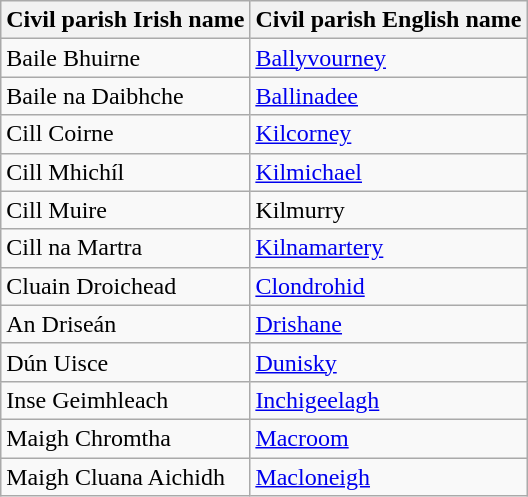<table class="wikitable">
<tr>
<th>Civil parish Irish name</th>
<th>Civil parish English name</th>
</tr>
<tr>
<td>Baile Bhuirne</td>
<td><a href='#'>Ballyvourney</a></td>
</tr>
<tr>
<td>Baile na Daibhche</td>
<td><a href='#'>Ballinadee</a></td>
</tr>
<tr>
<td>Cill Coirne</td>
<td><a href='#'>Kilcorney</a></td>
</tr>
<tr>
<td>Cill Mhichíl</td>
<td><a href='#'>Kilmichael</a></td>
</tr>
<tr>
<td>Cill Muire</td>
<td>Kilmurry</td>
</tr>
<tr>
<td>Cill na Martra</td>
<td><a href='#'>Kilnamartery</a></td>
</tr>
<tr>
<td>Cluain Droichead</td>
<td><a href='#'>Clondrohid</a></td>
</tr>
<tr>
<td>An Driseán</td>
<td><a href='#'>Drishane</a></td>
</tr>
<tr>
<td>Dún Uisce</td>
<td><a href='#'>Dunisky</a></td>
</tr>
<tr>
<td>Inse Geimhleach</td>
<td><a href='#'>Inchigeelagh</a></td>
</tr>
<tr>
<td>Maigh Chromtha</td>
<td><a href='#'>Macroom</a></td>
</tr>
<tr>
<td>Maigh Cluana Aichidh</td>
<td><a href='#'>Macloneigh</a></td>
</tr>
</table>
